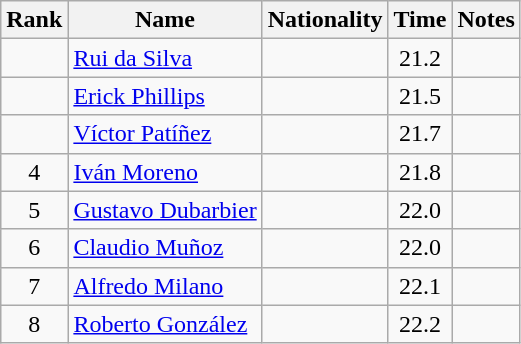<table class="wikitable sortable" style="text-align:center">
<tr>
<th>Rank</th>
<th>Name</th>
<th>Nationality</th>
<th>Time</th>
<th>Notes</th>
</tr>
<tr>
<td></td>
<td align=left><a href='#'>Rui da Silva</a></td>
<td align=left></td>
<td>21.2</td>
<td></td>
</tr>
<tr>
<td></td>
<td align=left><a href='#'>Erick Phillips</a></td>
<td align=left></td>
<td>21.5</td>
<td></td>
</tr>
<tr>
<td></td>
<td align=left><a href='#'>Víctor Patíñez</a></td>
<td align=left></td>
<td>21.7</td>
<td></td>
</tr>
<tr>
<td>4</td>
<td align=left><a href='#'>Iván Moreno</a></td>
<td align=left></td>
<td>21.8</td>
<td></td>
</tr>
<tr>
<td>5</td>
<td align=left><a href='#'>Gustavo Dubarbier</a></td>
<td align=left></td>
<td>22.0</td>
<td></td>
</tr>
<tr>
<td>6</td>
<td align=left><a href='#'>Claudio Muñoz</a></td>
<td align=left></td>
<td>22.0</td>
<td></td>
</tr>
<tr>
<td>7</td>
<td align=left><a href='#'>Alfredo Milano</a></td>
<td align=left></td>
<td>22.1</td>
<td></td>
</tr>
<tr>
<td>8</td>
<td align=left><a href='#'>Roberto González</a></td>
<td align=left></td>
<td>22.2</td>
<td></td>
</tr>
</table>
